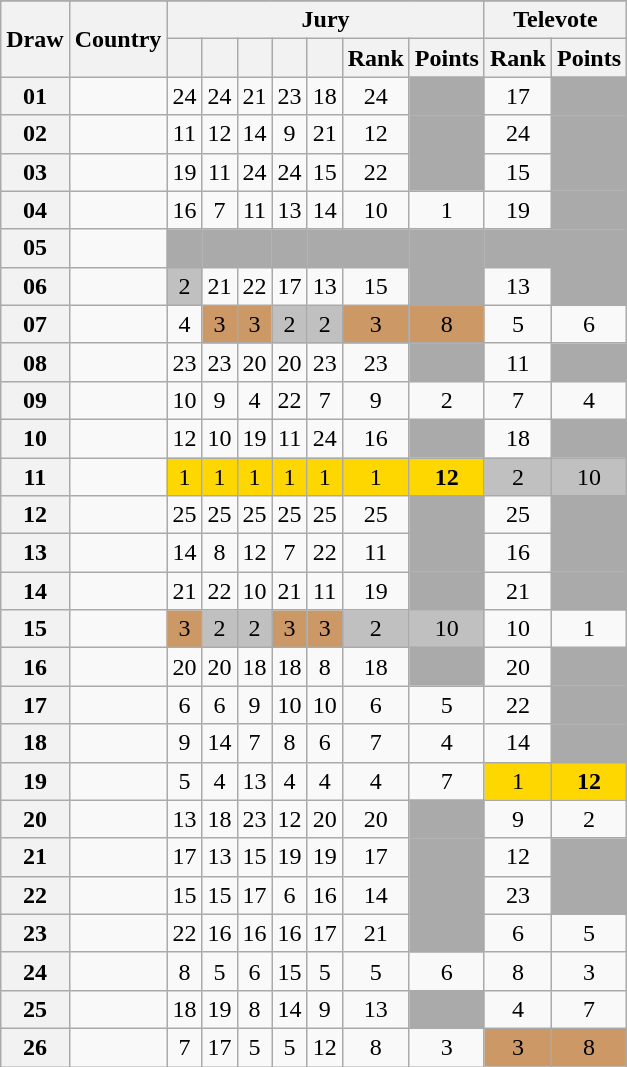<table class="sortable wikitable collapsible plainrowheaders" style="text-align:center;">
<tr>
</tr>
<tr>
<th scope="col" rowspan="2">Draw</th>
<th scope="col" rowspan="2">Country</th>
<th scope="col" colspan="7">Jury</th>
<th scope="col" colspan="2">Televote</th>
</tr>
<tr>
<th scope="col"><small></small></th>
<th scope="col"><small></small></th>
<th scope="col"><small></small></th>
<th scope="col"><small></small></th>
<th scope="col"><small></small></th>
<th scope="col">Rank</th>
<th scope="col">Points</th>
<th scope="col">Rank</th>
<th scope="col">Points</th>
</tr>
<tr>
<th scope="row" style="text-align:center;">01</th>
<td style="text-align:left;"></td>
<td>24</td>
<td>24</td>
<td>21</td>
<td>23</td>
<td>18</td>
<td>24</td>
<td style="background:#AAAAAA;"></td>
<td>17</td>
<td style="background:#AAAAAA;"></td>
</tr>
<tr>
<th scope="row" style="text-align:center;">02</th>
<td style="text-align:left;"></td>
<td>11</td>
<td>12</td>
<td>14</td>
<td>9</td>
<td>21</td>
<td>12</td>
<td style="background:#AAAAAA;"></td>
<td>24</td>
<td style="background:#AAAAAA;"></td>
</tr>
<tr>
<th scope="row" style="text-align:center;">03</th>
<td style="text-align:left;"></td>
<td>19</td>
<td>11</td>
<td>24</td>
<td>24</td>
<td>15</td>
<td>22</td>
<td style="background:#AAAAAA;"></td>
<td>15</td>
<td style="background:#AAAAAA;"></td>
</tr>
<tr>
<th scope="row" style="text-align:center;">04</th>
<td style="text-align:left;"></td>
<td>16</td>
<td>7</td>
<td>11</td>
<td>13</td>
<td>14</td>
<td>10</td>
<td>1</td>
<td>19</td>
<td style="background:#AAAAAA;"></td>
</tr>
<tr class="sortbottom">
<th scope="row" style="text-align:center;">05</th>
<td style="text-align:left;"></td>
<td style="background:#AAAAAA;"></td>
<td style="background:#AAAAAA;"></td>
<td style="background:#AAAAAA;"></td>
<td style="background:#AAAAAA;"></td>
<td style="background:#AAAAAA;"></td>
<td style="background:#AAAAAA;"></td>
<td style="background:#AAAAAA;"></td>
<td style="background:#AAAAAA;"></td>
<td style="background:#AAAAAA;"></td>
</tr>
<tr>
<th scope="row" style="text-align:center;">06</th>
<td style="text-align:left;"></td>
<td style="background:silver;">2</td>
<td>21</td>
<td>22</td>
<td>17</td>
<td>13</td>
<td>15</td>
<td style="background:#AAAAAA;"></td>
<td>13</td>
<td style="background:#AAAAAA;"></td>
</tr>
<tr>
<th scope="row" style="text-align:center;">07</th>
<td style="text-align:left;"></td>
<td>4</td>
<td style="background:#CC9966;">3</td>
<td style="background:#CC9966;">3</td>
<td style="background:silver;">2</td>
<td style="background:silver;">2</td>
<td style="background:#CC9966;">3</td>
<td style="background:#CC9966;">8</td>
<td>5</td>
<td>6</td>
</tr>
<tr>
<th scope="row" style="text-align:center;">08</th>
<td style="text-align:left;"></td>
<td>23</td>
<td>23</td>
<td>20</td>
<td>20</td>
<td>23</td>
<td>23</td>
<td style="background:#AAAAAA;"></td>
<td>11</td>
<td style="background:#AAAAAA;"></td>
</tr>
<tr>
<th scope="row" style="text-align:center;">09</th>
<td style="text-align:left;"></td>
<td>10</td>
<td>9</td>
<td>4</td>
<td>22</td>
<td>7</td>
<td>9</td>
<td>2</td>
<td>7</td>
<td>4</td>
</tr>
<tr>
<th scope="row" style="text-align:center;">10</th>
<td style="text-align:left;"></td>
<td>12</td>
<td>10</td>
<td>19</td>
<td>11</td>
<td>24</td>
<td>16</td>
<td style="background:#AAAAAA;"></td>
<td>18</td>
<td style="background:#AAAAAA;"></td>
</tr>
<tr>
<th scope="row" style="text-align:center;">11</th>
<td style="text-align:left;"></td>
<td style="background:gold;">1</td>
<td style="background:gold;">1</td>
<td style="background:gold;">1</td>
<td style="background:gold;">1</td>
<td style="background:gold;">1</td>
<td style="background:gold;">1</td>
<td style="background:gold;"><strong>12</strong></td>
<td style="background:silver;">2</td>
<td style="background:silver;">10</td>
</tr>
<tr>
<th scope="row" style="text-align:center;">12</th>
<td style="text-align:left;"></td>
<td>25</td>
<td>25</td>
<td>25</td>
<td>25</td>
<td>25</td>
<td>25</td>
<td style="background:#AAAAAA;"></td>
<td>25</td>
<td style="background:#AAAAAA;"></td>
</tr>
<tr>
<th scope="row" style="text-align:center;">13</th>
<td style="text-align:left;"></td>
<td>14</td>
<td>8</td>
<td>12</td>
<td>7</td>
<td>22</td>
<td>11</td>
<td style="background:#AAAAAA;"></td>
<td>16</td>
<td style="background:#AAAAAA;"></td>
</tr>
<tr>
<th scope="row" style="text-align:center;">14</th>
<td style="text-align:left;"></td>
<td>21</td>
<td>22</td>
<td>10</td>
<td>21</td>
<td>11</td>
<td>19</td>
<td style="background:#AAAAAA;"></td>
<td>21</td>
<td style="background:#AAAAAA;"></td>
</tr>
<tr>
<th scope="row" style="text-align:center;">15</th>
<td style="text-align:left;"></td>
<td style="background:#CC9966;">3</td>
<td style="background:silver;">2</td>
<td style="background:silver;">2</td>
<td style="background:#CC9966;">3</td>
<td style="background:#CC9966;">3</td>
<td style="background:silver;">2</td>
<td style="background:silver;">10</td>
<td>10</td>
<td>1</td>
</tr>
<tr>
<th scope="row" style="text-align:center;">16</th>
<td style="text-align:left;"></td>
<td>20</td>
<td>20</td>
<td>18</td>
<td>18</td>
<td>8</td>
<td>18</td>
<td style="background:#AAAAAA;"></td>
<td>20</td>
<td style="background:#AAAAAA;"></td>
</tr>
<tr>
<th scope="row" style="text-align:center;">17</th>
<td style="text-align:left;"></td>
<td>6</td>
<td>6</td>
<td>9</td>
<td>10</td>
<td>10</td>
<td>6</td>
<td>5</td>
<td>22</td>
<td style="background:#AAAAAA;"></td>
</tr>
<tr>
<th scope="row" style="text-align:center;">18</th>
<td style="text-align:left;"></td>
<td>9</td>
<td>14</td>
<td>7</td>
<td>8</td>
<td>6</td>
<td>7</td>
<td>4</td>
<td>14</td>
<td style="background:#AAAAAA;"></td>
</tr>
<tr>
<th scope="row" style="text-align:center;">19</th>
<td style="text-align:left;"></td>
<td>5</td>
<td>4</td>
<td>13</td>
<td>4</td>
<td>4</td>
<td>4</td>
<td>7</td>
<td style="background:gold;">1</td>
<td style="background:gold;"><strong>12</strong></td>
</tr>
<tr>
<th scope="row" style="text-align:center;">20</th>
<td style="text-align:left;"></td>
<td>13</td>
<td>18</td>
<td>23</td>
<td>12</td>
<td>20</td>
<td>20</td>
<td style="background:#AAAAAA;"></td>
<td>9</td>
<td>2</td>
</tr>
<tr>
<th scope="row" style="text-align:center;">21</th>
<td style="text-align:left;"></td>
<td>17</td>
<td>13</td>
<td>15</td>
<td>19</td>
<td>19</td>
<td>17</td>
<td style="background:#AAAAAA;"></td>
<td>12</td>
<td style="background:#AAAAAA;"></td>
</tr>
<tr>
<th scope="row" style="text-align:center;">22</th>
<td style="text-align:left;"></td>
<td>15</td>
<td>15</td>
<td>17</td>
<td>6</td>
<td>16</td>
<td>14</td>
<td style="background:#AAAAAA;"></td>
<td>23</td>
<td style="background:#AAAAAA;"></td>
</tr>
<tr>
<th scope="row" style="text-align:center;">23</th>
<td style="text-align:left;"></td>
<td>22</td>
<td>16</td>
<td>16</td>
<td>16</td>
<td>17</td>
<td>21</td>
<td style="background:#AAAAAA;"></td>
<td>6</td>
<td>5</td>
</tr>
<tr>
<th scope="row" style="text-align:center;">24</th>
<td style="text-align:left;"></td>
<td>8</td>
<td>5</td>
<td>6</td>
<td>15</td>
<td>5</td>
<td>5</td>
<td>6</td>
<td>8</td>
<td>3</td>
</tr>
<tr>
<th scope="row" style="text-align:center;">25</th>
<td style="text-align:left;"></td>
<td>18</td>
<td>19</td>
<td>8</td>
<td>14</td>
<td>9</td>
<td>13</td>
<td style="background:#AAAAAA;"></td>
<td>4</td>
<td>7</td>
</tr>
<tr>
<th scope="row" style="text-align:center;">26</th>
<td style="text-align:left;"></td>
<td>7</td>
<td>17</td>
<td>5</td>
<td>5</td>
<td>12</td>
<td>8</td>
<td>3</td>
<td style="background:#CC9966;">3</td>
<td style="background:#CC9966;">8</td>
</tr>
</table>
